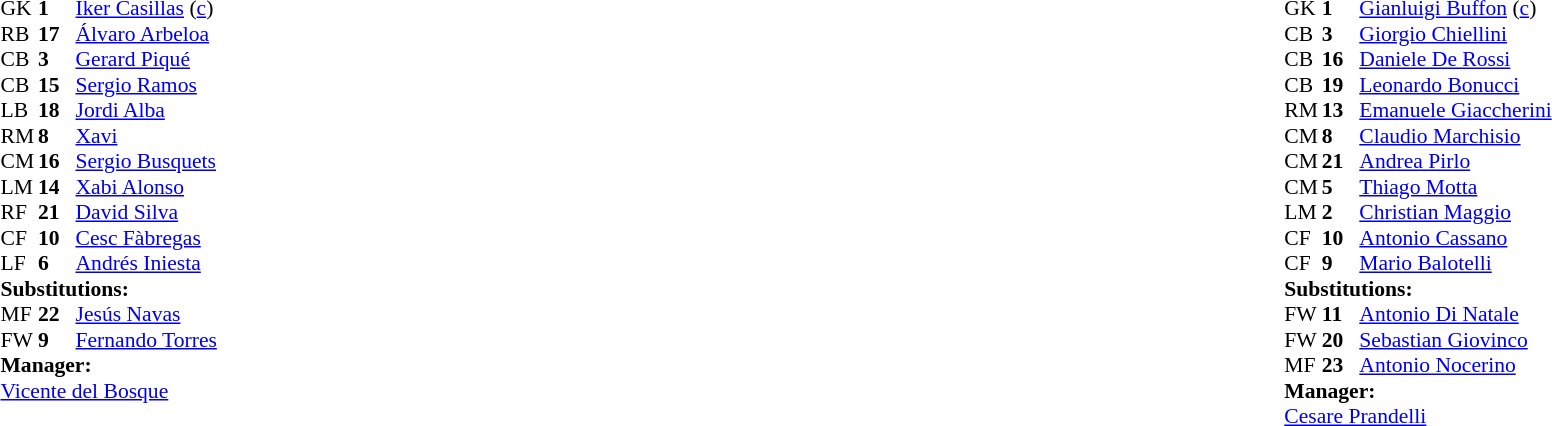<table style="width:100%;">
<tr>
<td style="vertical-align:top; width:40%;"><br><table style="font-size:90%" cellspacing="0" cellpadding="0">
<tr>
<th width="25"></th>
<th width="25"></th>
</tr>
<tr>
<td>GK</td>
<td><strong>1</strong></td>
<td><a href='#'>Iker Casillas</a> (<a href='#'>c</a>)</td>
</tr>
<tr>
<td>RB</td>
<td><strong>17</strong></td>
<td><a href='#'>Álvaro Arbeloa</a></td>
<td></td>
</tr>
<tr>
<td>CB</td>
<td><strong>3</strong></td>
<td><a href='#'>Gerard Piqué</a></td>
</tr>
<tr>
<td>CB</td>
<td><strong>15</strong></td>
<td><a href='#'>Sergio Ramos</a></td>
</tr>
<tr>
<td>LB</td>
<td><strong>18</strong></td>
<td><a href='#'>Jordi Alba</a></td>
<td></td>
</tr>
<tr>
<td>RM</td>
<td><strong>8</strong></td>
<td><a href='#'>Xavi</a></td>
</tr>
<tr>
<td>CM</td>
<td><strong>16</strong></td>
<td><a href='#'>Sergio Busquets</a></td>
</tr>
<tr>
<td>LM</td>
<td><strong>14</strong></td>
<td><a href='#'>Xabi Alonso</a></td>
</tr>
<tr>
<td>RF</td>
<td><strong>21</strong></td>
<td><a href='#'>David Silva</a></td>
<td></td>
<td></td>
</tr>
<tr>
<td>CF</td>
<td><strong>10</strong></td>
<td><a href='#'>Cesc Fàbregas</a></td>
<td></td>
<td></td>
</tr>
<tr>
<td>LF</td>
<td><strong>6</strong></td>
<td><a href='#'>Andrés Iniesta</a></td>
</tr>
<tr>
<td colspan=3><strong>Substitutions:</strong></td>
</tr>
<tr>
<td>MF</td>
<td><strong>22</strong></td>
<td><a href='#'>Jesús Navas</a></td>
<td></td>
<td></td>
</tr>
<tr>
<td>FW</td>
<td><strong>9</strong></td>
<td><a href='#'>Fernando Torres</a></td>
<td></td>
<td></td>
</tr>
<tr>
<td colspan=3><strong>Manager:</strong></td>
</tr>
<tr>
<td colspan=3><a href='#'>Vicente del Bosque</a></td>
</tr>
</table>
</td>
<td valign="top"></td>
<td style="vertical-align:top; width:50%;"><br><table style="font-size:90%; margin:auto;" cellspacing="0" cellpadding="0">
<tr>
<th width=25></th>
<th width=25></th>
</tr>
<tr>
<td>GK</td>
<td><strong>1</strong></td>
<td><a href='#'>Gianluigi Buffon</a> (<a href='#'>c</a>)</td>
</tr>
<tr>
<td>CB</td>
<td><strong>3</strong></td>
<td><a href='#'>Giorgio Chiellini</a></td>
<td></td>
</tr>
<tr>
<td>CB</td>
<td><strong>16</strong></td>
<td><a href='#'>Daniele De Rossi</a></td>
</tr>
<tr>
<td>CB</td>
<td><strong>19</strong></td>
<td><a href='#'>Leonardo Bonucci</a></td>
<td></td>
</tr>
<tr>
<td>RM</td>
<td><strong>13</strong></td>
<td><a href='#'>Emanuele Giaccherini</a></td>
</tr>
<tr>
<td>CM</td>
<td><strong>8</strong></td>
<td><a href='#'>Claudio Marchisio</a></td>
</tr>
<tr>
<td>CM</td>
<td><strong>21</strong></td>
<td><a href='#'>Andrea Pirlo</a></td>
</tr>
<tr>
<td>CM</td>
<td><strong>5</strong></td>
<td><a href='#'>Thiago Motta</a></td>
<td></td>
<td></td>
</tr>
<tr>
<td>LM</td>
<td><strong>2</strong></td>
<td><a href='#'>Christian Maggio</a></td>
<td></td>
</tr>
<tr>
<td>CF</td>
<td><strong>10</strong></td>
<td><a href='#'>Antonio Cassano</a></td>
<td></td>
<td></td>
</tr>
<tr>
<td>CF</td>
<td><strong>9</strong></td>
<td><a href='#'>Mario Balotelli</a></td>
<td></td>
<td></td>
</tr>
<tr>
<td colspan=3><strong>Substitutions:</strong></td>
</tr>
<tr>
<td>FW</td>
<td><strong>11</strong></td>
<td><a href='#'>Antonio Di Natale</a></td>
<td></td>
<td></td>
</tr>
<tr>
<td>FW</td>
<td><strong>20</strong></td>
<td><a href='#'>Sebastian Giovinco</a></td>
<td></td>
<td></td>
</tr>
<tr>
<td>MF</td>
<td><strong>23</strong></td>
<td><a href='#'>Antonio Nocerino</a></td>
<td></td>
<td></td>
</tr>
<tr>
<td colspan=3><strong>Manager:</strong></td>
</tr>
<tr>
<td colspan=3><a href='#'>Cesare Prandelli</a></td>
</tr>
</table>
</td>
</tr>
</table>
